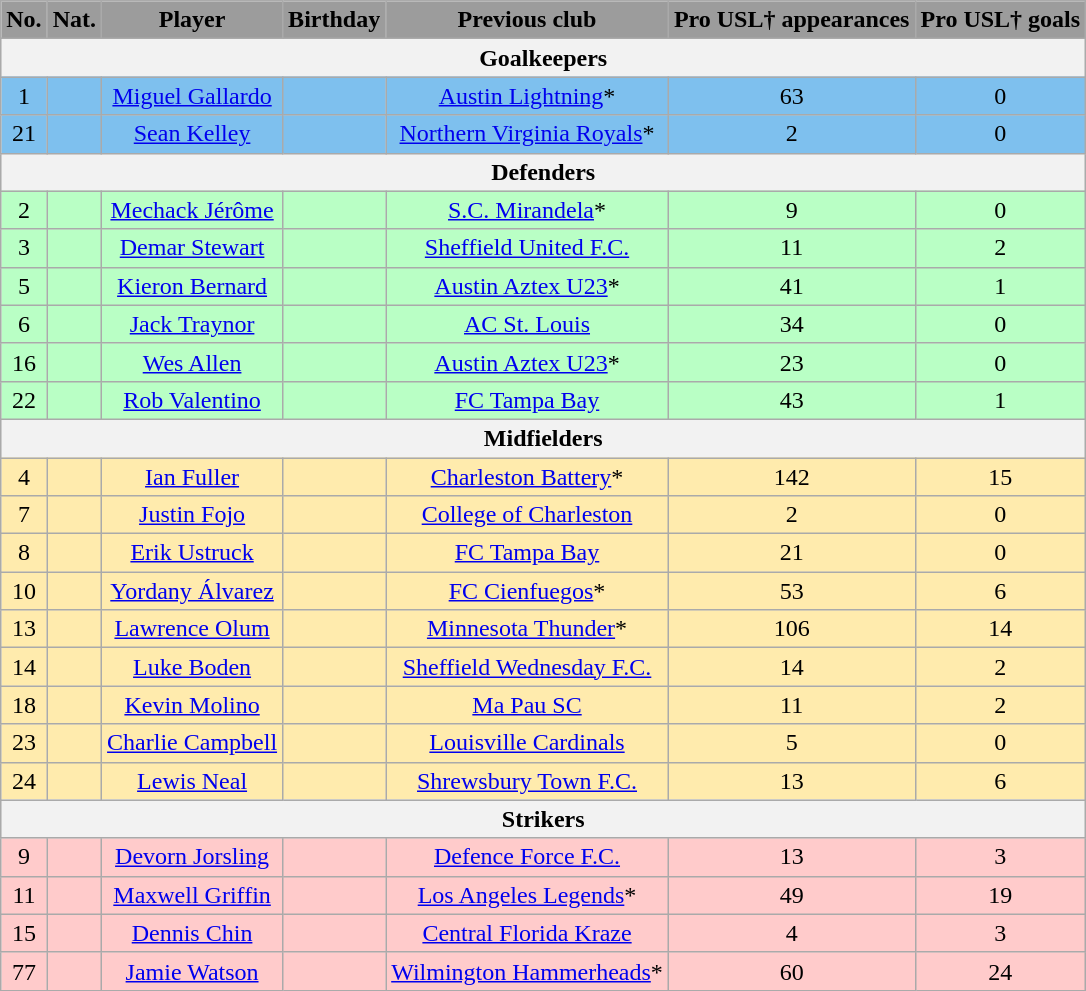<table class="wikitable">
<tr style="text-align:center; background:#9c9c9c;">
<td><strong>No.</strong></td>
<td><strong>Nat.</strong></td>
<td><strong>Player</strong></td>
<td><strong>Birthday</strong></td>
<td><strong>Previous club</strong></td>
<td><strong>Pro USL† appearances</strong></td>
<td><strong>Pro USL† goals</strong></td>
</tr>
<tr style="text-align:center; background:#dcdcdc;">
<th colspan="7">Goalkeepers</th>
</tr>
<tr style="text-align:center; background:#7ec0ee;">
<td>1</td>
<td></td>
<td><a href='#'>Miguel Gallardo</a></td>
<td></td>
<td> <a href='#'>Austin Lightning</a>*</td>
<td>63</td>
<td>0</td>
</tr>
<tr style="text-align:center; background:#7ec0ee;">
<td>21</td>
<td></td>
<td><a href='#'>Sean Kelley</a></td>
<td></td>
<td> <a href='#'>Northern Virginia Royals</a>*</td>
<td>2</td>
<td>0</td>
</tr>
<tr style="text-align:center; background:#dcdcdc;">
<th colspan="7">Defenders</th>
</tr>
<tr style="text-align:center; background:#b9ffc5;">
<td>2</td>
<td></td>
<td><a href='#'>Mechack Jérôme</a></td>
<td></td>
<td> <a href='#'>S.C. Mirandela</a>*</td>
<td>9</td>
<td>0</td>
</tr>
<tr style="text-align:center; background:#b9ffc5;">
<td>3</td>
<td></td>
<td><a href='#'>Demar Stewart</a></td>
<td></td>
<td> <a href='#'>Sheffield United F.C.</a></td>
<td>11</td>
<td>2</td>
</tr>
<tr style="text-align:center; background:#b9ffc5;">
<td>5</td>
<td></td>
<td><a href='#'>Kieron Bernard</a></td>
<td></td>
<td> <a href='#'>Austin Aztex U23</a>*</td>
<td>41</td>
<td>1</td>
</tr>
<tr style="text-align:center; background:#b9ffc5;">
<td>6</td>
<td></td>
<td><a href='#'>Jack Traynor</a></td>
<td></td>
<td> <a href='#'>AC St. Louis</a></td>
<td>34</td>
<td>0</td>
</tr>
<tr style="text-align:center; background:#b9ffc5;">
<td>16</td>
<td></td>
<td><a href='#'>Wes Allen</a></td>
<td></td>
<td> <a href='#'>Austin Aztex U23</a>*</td>
<td>23</td>
<td>0</td>
</tr>
<tr style="text-align:center; background:#b9ffc5;">
<td>22</td>
<td></td>
<td><a href='#'>Rob Valentino</a></td>
<td></td>
<td> <a href='#'>FC Tampa Bay</a></td>
<td>43</td>
<td>1</td>
</tr>
<tr style="text-align:center; background:#dcdcdc;">
<th colspan="7">Midfielders</th>
</tr>
<tr style="text-align:center; background:#ffebad;">
<td>4</td>
<td></td>
<td><a href='#'>Ian Fuller</a></td>
<td></td>
<td> <a href='#'>Charleston Battery</a>*</td>
<td>142</td>
<td>15</td>
</tr>
<tr style="text-align:center; background:#ffebad;">
<td>7</td>
<td></td>
<td><a href='#'>Justin Fojo</a></td>
<td></td>
<td> <a href='#'>College of Charleston</a></td>
<td>2</td>
<td>0</td>
</tr>
<tr style="text-align:center; background:#ffebad;">
<td>8</td>
<td></td>
<td><a href='#'>Erik Ustruck</a></td>
<td></td>
<td> <a href='#'>FC Tampa Bay</a></td>
<td>21</td>
<td>0</td>
</tr>
<tr style="text-align:center; background:#ffebad;">
<td>10</td>
<td></td>
<td><a href='#'>Yordany Álvarez</a></td>
<td></td>
<td> <a href='#'>FC Cienfuegos</a>*</td>
<td>53</td>
<td>6</td>
</tr>
<tr style="text-align:center; background:#ffebad;">
<td>13</td>
<td></td>
<td><a href='#'>Lawrence Olum</a></td>
<td></td>
<td> <a href='#'>Minnesota Thunder</a>*</td>
<td>106</td>
<td>14</td>
</tr>
<tr style="text-align:center; background:#ffebad;">
<td>14</td>
<td></td>
<td><a href='#'>Luke Boden</a></td>
<td></td>
<td> <a href='#'>Sheffield Wednesday F.C.</a></td>
<td>14</td>
<td>2</td>
</tr>
<tr style="text-align:center; background:#ffebad;">
<td>18</td>
<td></td>
<td><a href='#'>Kevin Molino</a></td>
<td></td>
<td> <a href='#'>Ma Pau SC</a></td>
<td>11</td>
<td>2</td>
</tr>
<tr style="text-align:center; background:#ffebad;">
<td>23</td>
<td></td>
<td><a href='#'>Charlie Campbell</a></td>
<td></td>
<td> <a href='#'>Louisville Cardinals</a></td>
<td>5</td>
<td>0</td>
</tr>
<tr style="text-align:center; background:#ffebad;">
<td>24</td>
<td></td>
<td><a href='#'>Lewis Neal</a></td>
<td></td>
<td> <a href='#'>Shrewsbury Town F.C.</a></td>
<td>13</td>
<td>6</td>
</tr>
<tr style="text-align:center; background:#dcdcdc;">
<th colspan="8">Strikers</th>
</tr>
<tr style="text-align:center; background:#ffcbcb;">
<td>9</td>
<td></td>
<td><a href='#'>Devorn Jorsling</a></td>
<td></td>
<td> <a href='#'>Defence Force F.C.</a></td>
<td>13</td>
<td>3</td>
</tr>
<tr style="text-align:center; background:#ffcbcb;">
<td>11</td>
<td></td>
<td><a href='#'>Maxwell Griffin</a></td>
<td></td>
<td> <a href='#'>Los Angeles Legends</a>*</td>
<td>49</td>
<td>19</td>
</tr>
<tr style="text-align:center; background:#ffcbcb;">
<td>15</td>
<td></td>
<td><a href='#'>Dennis Chin</a></td>
<td></td>
<td> <a href='#'>Central Florida Kraze</a></td>
<td>4</td>
<td>3</td>
</tr>
<tr style="text-align:center; background:#ffcbcb;">
<td>77</td>
<td></td>
<td><a href='#'>Jamie Watson</a></td>
<td></td>
<td> <a href='#'>Wilmington Hammerheads</a>*</td>
<td>60</td>
<td>24</td>
</tr>
</table>
